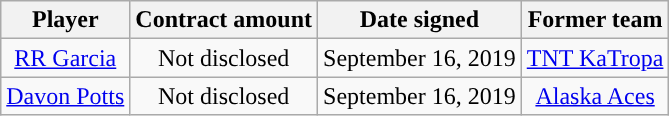<table class="wikitable sortable sortable" style="text-align: center">
<tr>
<th>Player</th>
<th>Contract amount</th>
<th>Date signed</th>
<th>Former team</th>
</tr>
<tr>
<td><a href='#'>RR Garcia</a></td>
<td>Not disclosed</td>
<td>September 16, 2019</td>
<td><a href='#'>TNT KaTropa</a></td>
</tr>
<tr>
<td><a href='#'>Davon Potts</a></td>
<td>Not disclosed</td>
<td>September 16, 2019</td>
<td><a href='#'>Alaska Aces</a></td>
</tr>
</table>
